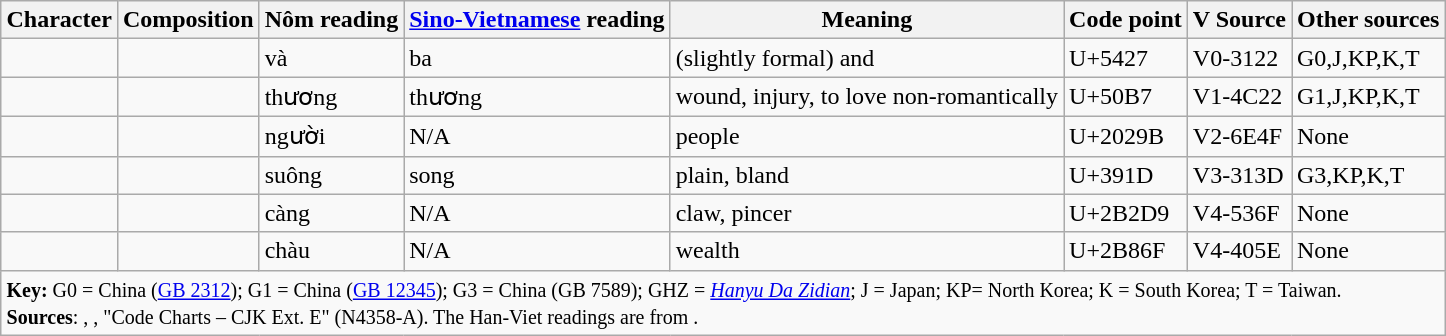<table class="wikitable" style="margin: 1em auto;">
<tr>
<th>Character</th>
<th>Composition</th>
<th>Nôm reading</th>
<th><a href='#'>Sino-Vietnamese</a> reading</th>
<th>Meaning</th>
<th>Code point</th>
<th>V Source</th>
<th>Other sources</th>
</tr>
<tr>
<td style="text-align:center;"><span></span></td>
<td></td>
<td>và</td>
<td>ba</td>
<td>(slightly formal) and</td>
<td>U+5427</td>
<td>V0-3122</td>
<td>G0,J,KP,K,T</td>
</tr>
<tr>
<td style="text-align:center;"><span></span></td>
<td></td>
<td>thương</td>
<td>thương</td>
<td>wound, injury, to love non-romantically</td>
<td>U+50B7</td>
<td>V1-4C22</td>
<td>G1,J,KP,K,T</td>
</tr>
<tr>
<td style="text-align:center;"><span></span></td>
<td></td>
<td>người</td>
<td>N/A</td>
<td>people</td>
<td>U+2029B</td>
<td>V2-6E4F</td>
<td>None</td>
</tr>
<tr>
<td style="text-align:center;"><span></span></td>
<td></td>
<td>suông</td>
<td>song</td>
<td>plain, bland</td>
<td>U+391D</td>
<td>V3-313D</td>
<td>G3,KP,K,T</td>
</tr>
<tr>
<td style="text-align:center;"><span></span></td>
<td></td>
<td>càng</td>
<td>N/A</td>
<td>claw, pincer</td>
<td>U+2B2D9</td>
<td>V4-536F</td>
<td>None</td>
</tr>
<tr>
<td style="text-align:center;"><span></span></td>
<td></td>
<td>chàu</td>
<td>N/A</td>
<td>wealth</td>
<td>U+2B86F</td>
<td>V4-405E</td>
<td>None</td>
</tr>
<tr>
<td colspan="8"><small><strong>Key:</strong> G0 = China (<a href='#'>GB 2312</a>);  G1 = China (<a href='#'>GB 12345</a>); G3 = China (GB 7589); GHZ = <em><a href='#'>Hanyu Da Zidian</a></em>; J = Japan; KP= North Korea; K = South Korea; T = Taiwan.<br><strong>Sources</strong>: , , "Code Charts – CJK Ext. E" (N4358-A). The Han-Viet readings are from <em></em>.</small></td>
</tr>
</table>
